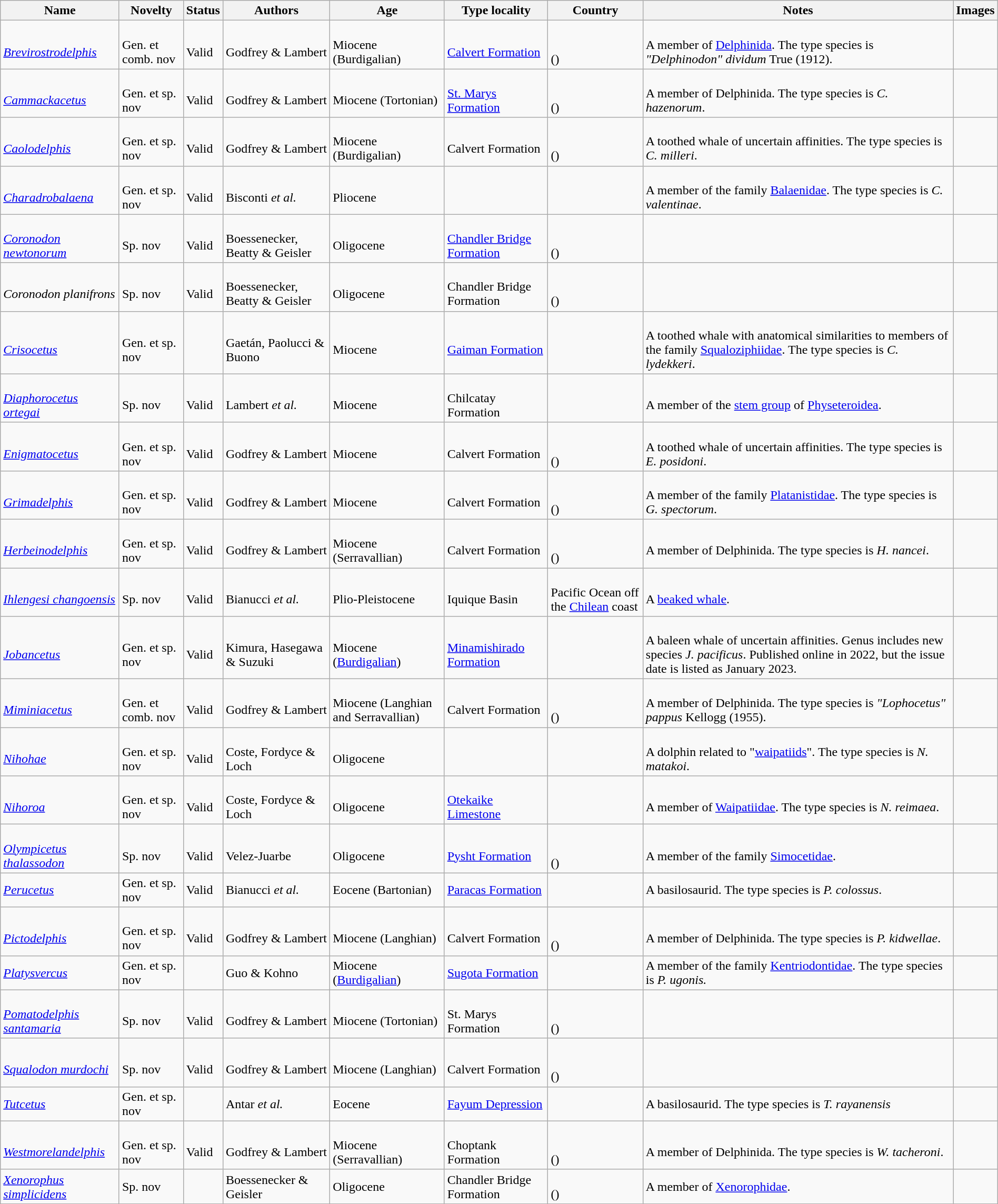<table class="wikitable sortable" align="center" width="100%">
<tr>
<th>Name</th>
<th>Novelty</th>
<th>Status</th>
<th>Authors</th>
<th>Age</th>
<th>Type locality</th>
<th>Country</th>
<th>Notes</th>
<th>Images</th>
</tr>
<tr>
<td><br><em><a href='#'>Brevirostrodelphis</a></em></td>
<td><br>Gen. et comb. nov</td>
<td><br>Valid</td>
<td><br>Godfrey & Lambert</td>
<td><br>Miocene (Burdigalian)</td>
<td><br><a href='#'>Calvert Formation</a></td>
<td><br><br>()</td>
<td><br>A member of <a href='#'>Delphinida</a>. The type species is <em>"Delphinodon" dividum</em> True (1912).</td>
<td></td>
</tr>
<tr>
<td><br><em><a href='#'>Cammackacetus</a></em></td>
<td><br>Gen. et sp. nov</td>
<td><br>Valid</td>
<td><br>Godfrey & Lambert</td>
<td><br>Miocene (Tortonian)</td>
<td><br><a href='#'>St. Marys Formation</a></td>
<td><br><br>()</td>
<td><br>A member of Delphinida. The type species is <em>C. hazenorum</em>.</td>
<td></td>
</tr>
<tr>
<td><br><em><a href='#'>Caolodelphis</a></em></td>
<td><br>Gen. et sp. nov</td>
<td><br>Valid</td>
<td><br>Godfrey & Lambert</td>
<td><br>Miocene (Burdigalian)</td>
<td><br>Calvert Formation</td>
<td><br><br>()</td>
<td><br>A toothed whale of uncertain affinities. The type species is <em>C. milleri</em>.</td>
<td></td>
</tr>
<tr>
<td><br><em><a href='#'>Charadrobalaena</a></em></td>
<td><br>Gen. et sp. nov</td>
<td><br>Valid</td>
<td><br>Bisconti <em>et al.</em></td>
<td><br>Pliocene</td>
<td></td>
<td><br></td>
<td><br>A member of the family <a href='#'>Balaenidae</a>. The type species is <em>C. valentinae</em>.</td>
<td></td>
</tr>
<tr>
<td><br><em><a href='#'>Coronodon newtonorum</a></em></td>
<td><br>Sp. nov</td>
<td><br>Valid</td>
<td><br>Boessenecker, Beatty & Geisler</td>
<td><br>Oligocene</td>
<td><br><a href='#'>Chandler Bridge Formation</a></td>
<td><br><br>()</td>
<td></td>
<td></td>
</tr>
<tr>
<td><br><em>Coronodon planifrons</em></td>
<td><br>Sp. nov</td>
<td><br>Valid</td>
<td><br>Boessenecker, Beatty & Geisler</td>
<td><br>Oligocene</td>
<td><br>Chandler Bridge Formation</td>
<td><br><br>()</td>
<td></td>
<td></td>
</tr>
<tr>
<td><br><em><a href='#'>Crisocetus</a></em></td>
<td><br>Gen. et sp. nov</td>
<td></td>
<td><br>Gaetán, Paolucci & Buono</td>
<td><br>Miocene</td>
<td><br><a href='#'>Gaiman Formation</a></td>
<td><br></td>
<td><br>A toothed whale with anatomical similarities to members of the family <a href='#'>Squaloziphiidae</a>. The type species is <em>C. lydekkeri</em>.</td>
<td></td>
</tr>
<tr>
<td><br><em><a href='#'>Diaphorocetus ortegai</a></em></td>
<td><br>Sp. nov</td>
<td><br>Valid</td>
<td><br>Lambert <em>et al.</em></td>
<td><br>Miocene</td>
<td><br>Chilcatay Formation</td>
<td><br></td>
<td><br>A member of the <a href='#'>stem group</a> of <a href='#'>Physeteroidea</a>.</td>
<td></td>
</tr>
<tr>
<td><br><em><a href='#'>Enigmatocetus</a></em></td>
<td><br>Gen. et sp. nov</td>
<td><br>Valid</td>
<td><br>Godfrey & Lambert</td>
<td><br>Miocene</td>
<td><br>Calvert Formation</td>
<td><br><br>()</td>
<td><br>A toothed whale of uncertain affinities. The type species is <em>E. posidoni</em>.</td>
<td></td>
</tr>
<tr>
<td><br><em><a href='#'>Grimadelphis</a></em></td>
<td><br>Gen. et sp. nov</td>
<td><br>Valid</td>
<td><br>Godfrey & Lambert</td>
<td><br>Miocene</td>
<td><br>Calvert Formation</td>
<td><br><br>()</td>
<td><br>A member of the family <a href='#'>Platanistidae</a>. The type species is <em>G. spectorum</em>.</td>
<td></td>
</tr>
<tr>
<td><br><em><a href='#'>Herbeinodelphis</a></em></td>
<td><br>Gen. et sp. nov</td>
<td><br>Valid</td>
<td><br>Godfrey & Lambert</td>
<td><br>Miocene (Serravallian)</td>
<td><br>Calvert Formation</td>
<td><br><br>()</td>
<td><br>A member of Delphinida. The type species is <em>H. nancei</em>.</td>
<td></td>
</tr>
<tr>
<td><br><em><a href='#'>Ihlengesi changoensis</a></em></td>
<td><br>Sp. nov</td>
<td><br>Valid</td>
<td><br>Bianucci <em>et al.</em></td>
<td><br>Plio-Pleistocene</td>
<td><br>Iquique Basin</td>
<td><br>Pacific Ocean off the <a href='#'>Chilean</a> coast</td>
<td><br>A <a href='#'>beaked whale</a>.</td>
<td></td>
</tr>
<tr>
<td><br><em><a href='#'>Jobancetus</a></em></td>
<td><br>Gen. et sp. nov</td>
<td><br>Valid</td>
<td><br>Kimura, Hasegawa & Suzuki</td>
<td><br>Miocene (<a href='#'>Burdigalian</a>)</td>
<td><br><a href='#'>Minamishirado Formation</a></td>
<td><br></td>
<td><br>A baleen whale of uncertain affinities. Genus includes new species <em>J. pacificus</em>. Published online in 2022, but the issue date is listed as January 2023.</td>
<td></td>
</tr>
<tr>
<td><br><em><a href='#'>Miminiacetus</a></em></td>
<td><br>Gen. et comb. nov</td>
<td><br>Valid</td>
<td><br>Godfrey & Lambert</td>
<td><br>Miocene (Langhian and Serravallian)</td>
<td><br>Calvert Formation</td>
<td><br><br>()</td>
<td><br>A member of Delphinida. The type species is <em>"Lophocetus" pappus</em> Kellogg (1955).</td>
<td></td>
</tr>
<tr>
<td><br><em><a href='#'>Nihohae</a></em></td>
<td><br>Gen. et sp. nov</td>
<td><br>Valid</td>
<td><br>Coste, Fordyce & Loch</td>
<td><br>Oligocene</td>
<td></td>
<td><br></td>
<td><br>A dolphin related to "<a href='#'>waipatiids</a>". The type species is <em>N. matakoi</em>.</td>
<td></td>
</tr>
<tr>
<td><br><em><a href='#'>Nihoroa</a></em></td>
<td><br>Gen. et sp. nov</td>
<td><br>Valid</td>
<td><br>Coste, Fordyce & Loch</td>
<td><br>Oligocene</td>
<td><br><a href='#'>Otekaike Limestone</a></td>
<td><br></td>
<td><br>A member of <a href='#'>Waipatiidae</a>. The type species is <em>N. reimaea</em>.</td>
<td></td>
</tr>
<tr>
<td><br><em><a href='#'>Olympicetus thalassodon</a></em></td>
<td><br>Sp. nov</td>
<td><br>Valid</td>
<td><br>Velez-Juarbe</td>
<td><br>Oligocene</td>
<td><br><a href='#'>Pysht Formation</a></td>
<td><br><br>()</td>
<td><br>A member of the family <a href='#'>Simocetidae</a>.</td>
<td></td>
</tr>
<tr>
<td><em><a href='#'>Perucetus</a></em></td>
<td>Gen. et sp. nov</td>
<td>Valid</td>
<td>Bianucci <em>et al.</em></td>
<td>Eocene (Bartonian)</td>
<td><a href='#'>Paracas Formation</a></td>
<td></td>
<td>A basilosaurid. The type species is <em>P. colossus</em>.</td>
<td></td>
</tr>
<tr>
<td><br><em><a href='#'>Pictodelphis</a></em></td>
<td><br>Gen. et sp. nov</td>
<td><br>Valid</td>
<td><br>Godfrey & Lambert</td>
<td><br>Miocene (Langhian)</td>
<td><br>Calvert Formation</td>
<td><br><br>()</td>
<td><br>A member of Delphinida. The type species is <em>P. kidwellae</em>.</td>
<td></td>
</tr>
<tr>
<td><em><a href='#'>Platysvercus</a></em></td>
<td>Gen. et sp. nov</td>
<td></td>
<td>Guo & Kohno</td>
<td>Miocene (<a href='#'>Burdigalian</a>)</td>
<td><a href='#'>Sugota Formation</a></td>
<td></td>
<td>A member of the family <a href='#'>Kentriodontidae</a>. The type species is <em>P. ugonis.</em></td>
<td></td>
</tr>
<tr>
<td><br><em><a href='#'>Pomatodelphis santamaria</a></em></td>
<td><br>Sp. nov</td>
<td><br>Valid</td>
<td><br>Godfrey & Lambert</td>
<td><br>Miocene (Tortonian)</td>
<td><br>St. Marys Formation</td>
<td><br><br>()</td>
<td></td>
<td></td>
</tr>
<tr>
<td><br><em><a href='#'>Squalodon murdochi</a></em></td>
<td><br>Sp. nov</td>
<td><br>Valid</td>
<td><br>Godfrey & Lambert</td>
<td><br>Miocene (Langhian)</td>
<td><br>Calvert Formation</td>
<td><br><br>()</td>
<td></td>
<td></td>
</tr>
<tr>
<td><em><a href='#'>Tutcetus</a></em></td>
<td>Gen. et sp. nov</td>
<td></td>
<td>Antar <em>et al.</em></td>
<td>Eocene</td>
<td><a href='#'>Fayum Depression</a></td>
<td></td>
<td>A basilosaurid. The type species is <em>T. rayanensis</em></td>
<td></td>
</tr>
<tr>
<td><br><em><a href='#'>Westmorelandelphis</a></em></td>
<td><br>Gen. et sp. nov</td>
<td><br>Valid</td>
<td><br>Godfrey & Lambert</td>
<td><br>Miocene (Serravallian)</td>
<td><br>Choptank Formation</td>
<td><br><br>()</td>
<td><br>A member of Delphinida. The type species is <em>W. tacheroni</em>.</td>
<td></td>
</tr>
<tr>
<td><a href='#'><em>Xenorophus simplicidens</em></a></td>
<td>Sp. nov</td>
<td></td>
<td>Boessenecker & Geisler</td>
<td>Oligocene</td>
<td>Chandler Bridge Formation</td>
<td><br>()</td>
<td>A member of <a href='#'>Xenorophidae</a>.</td>
<td></td>
</tr>
<tr>
</tr>
</table>
